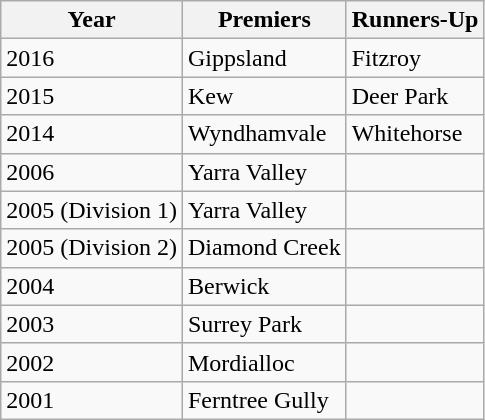<table class="wikitable">
<tr>
<th>Year</th>
<th>Premiers</th>
<th>Runners-Up</th>
</tr>
<tr>
<td>2016</td>
<td>Gippsland</td>
<td>Fitzroy</td>
</tr>
<tr>
<td>2015</td>
<td>Kew</td>
<td>Deer Park</td>
</tr>
<tr>
<td>2014</td>
<td>Wyndhamvale</td>
<td>Whitehorse</td>
</tr>
<tr>
<td>2006</td>
<td>Yarra Valley</td>
<td></td>
</tr>
<tr>
<td>2005 (Division 1)</td>
<td>Yarra Valley</td>
<td></td>
</tr>
<tr>
<td>2005 (Division 2)</td>
<td>Diamond Creek</td>
<td></td>
</tr>
<tr>
<td>2004</td>
<td>Berwick</td>
<td></td>
</tr>
<tr>
<td>2003</td>
<td>Surrey Park</td>
<td></td>
</tr>
<tr>
<td>2002</td>
<td>Mordialloc</td>
<td></td>
</tr>
<tr>
<td>2001</td>
<td>Ferntree Gully</td>
<td></td>
</tr>
</table>
